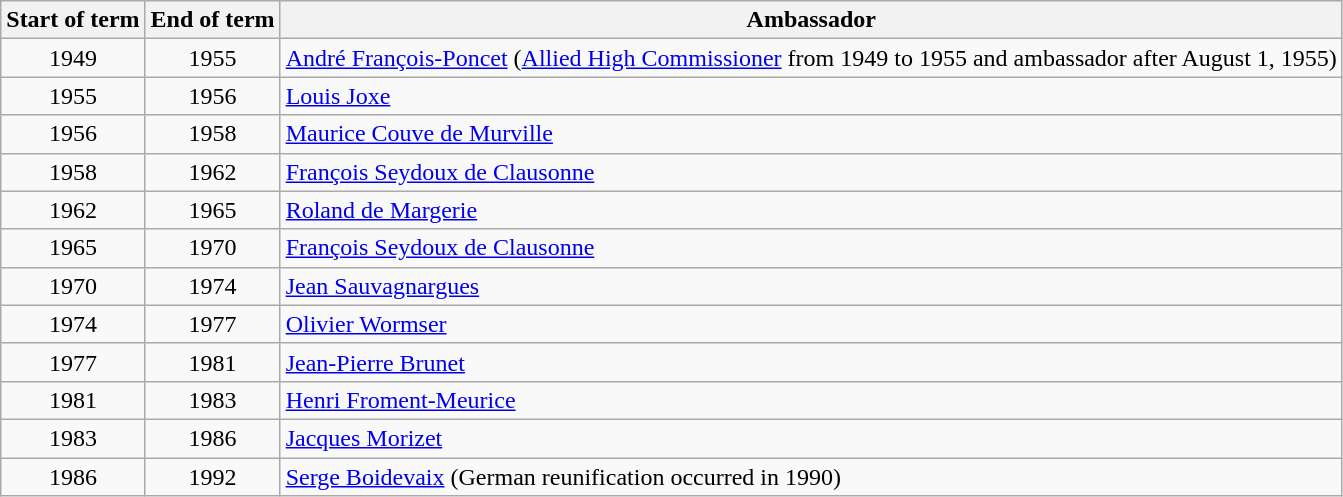<table class="wikitable">
<tr>
<th>Start of term</th>
<th>End of term</th>
<th>Ambassador</th>
</tr>
<tr>
<td align="center">1949</td>
<td align="center">1955</td>
<td><a href='#'>André François-Poncet</a> (<a href='#'>Allied High Commissioner</a> from 1949 to 1955 and ambassador after August 1, 1955)</td>
</tr>
<tr>
<td align="center">1955</td>
<td align="center">1956</td>
<td><a href='#'>Louis Joxe</a></td>
</tr>
<tr>
<td align="center">1956</td>
<td align="center">1958</td>
<td><a href='#'>Maurice Couve de Murville</a></td>
</tr>
<tr>
<td align="center">1958</td>
<td align="center">1962</td>
<td><a href='#'>François Seydoux de Clausonne</a></td>
</tr>
<tr>
<td align="center">1962</td>
<td align="center">1965</td>
<td><a href='#'>Roland de Margerie</a></td>
</tr>
<tr>
<td align="center">1965</td>
<td align="center">1970</td>
<td><a href='#'>François Seydoux de Clausonne</a></td>
</tr>
<tr>
<td align="center">1970</td>
<td align="center">1974</td>
<td><a href='#'>Jean Sauvagnargues</a></td>
</tr>
<tr>
<td align="center">1974</td>
<td align="center">1977</td>
<td><a href='#'>Olivier Wormser</a></td>
</tr>
<tr>
<td align="center">1977</td>
<td align="center">1981</td>
<td><a href='#'>Jean-Pierre Brunet</a></td>
</tr>
<tr>
<td align="center">1981</td>
<td align="center">1983</td>
<td><a href='#'>Henri Froment-Meurice</a></td>
</tr>
<tr>
<td align="center">1983</td>
<td align="center">1986</td>
<td><a href='#'>Jacques Morizet</a></td>
</tr>
<tr>
<td align="center">1986</td>
<td align="center">1992</td>
<td><a href='#'>Serge Boidevaix</a> (German reunification occurred in 1990)</td>
</tr>
</table>
